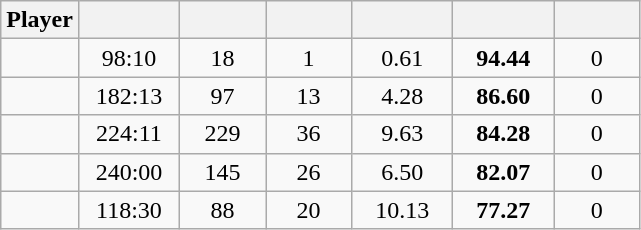<table class="wikitable sortable" style="text-align:center;">
<tr>
<th>Player</th>
<th width="60px"></th>
<th width="50px"></th>
<th width="50px"></th>
<th width="60px"></th>
<th width="60px"></th>
<th width="50px"></th>
</tr>
<tr>
<td align=left> </td>
<td>98:10</td>
<td>18</td>
<td>1</td>
<td>0.61</td>
<td><strong>94.44</strong></td>
<td>0</td>
</tr>
<tr>
<td align=left> </td>
<td>182:13</td>
<td>97</td>
<td>13</td>
<td>4.28</td>
<td><strong>86.60</strong></td>
<td>0</td>
</tr>
<tr>
<td align=left> </td>
<td>224:11</td>
<td>229</td>
<td>36</td>
<td>9.63</td>
<td><strong>84.28</strong></td>
<td>0</td>
</tr>
<tr>
<td align=left> </td>
<td>240:00</td>
<td>145</td>
<td>26</td>
<td>6.50</td>
<td><strong>82.07</strong></td>
<td>0</td>
</tr>
<tr>
<td align=left> </td>
<td>118:30</td>
<td>88</td>
<td>20</td>
<td>10.13</td>
<td><strong>77.27</strong></td>
<td>0</td>
</tr>
</table>
